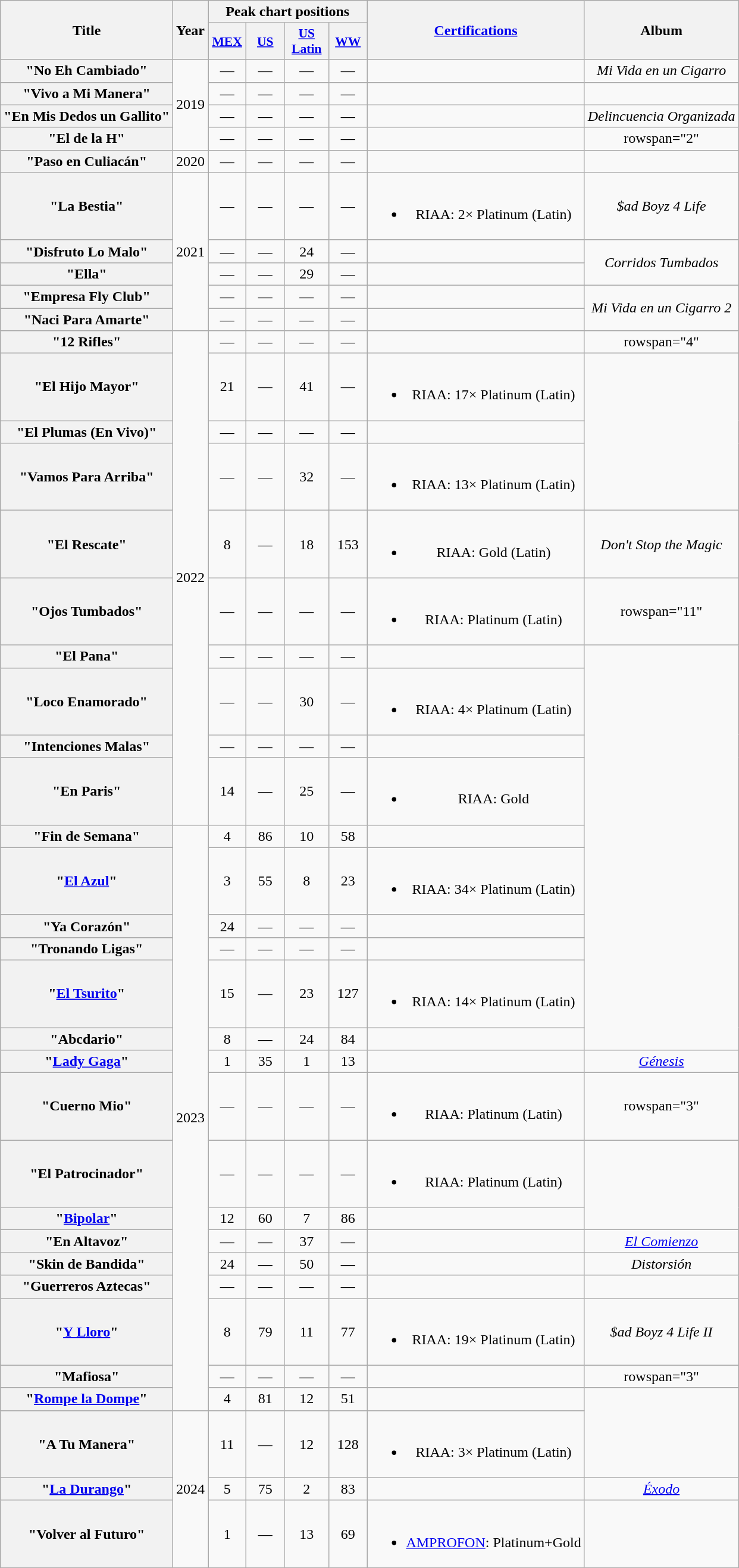<table class="wikitable plainrowheaders" style="text-align:center;">
<tr>
<th scope="col" rowspan="2">Title</th>
<th scope="col" rowspan="2">Year</th>
<th scope="col" colspan="4">Peak chart positions</th>
<th scope="col" rowspan="2"><a href='#'>Certifications</a></th>
<th scope="col" rowspan="2">Album</th>
</tr>
<tr>
<th scope="col" style="width:2.5em;font-size:90%;"><a href='#'>MEX</a><br></th>
<th scope="col" style="width:2.5em;font-size:90%;"><a href='#'>US</a><br></th>
<th scope="col" style="width:3em; font-size:90%;"><a href='#'>US<br>Latin</a><br></th>
<th scope="col" style="width:2.5em;font-size:90%;"><a href='#'>WW</a><br></th>
</tr>
<tr>
<th scope="row">"No Eh Cambiado"</th>
<td rowspan="4">2019</td>
<td>—</td>
<td>—</td>
<td>—</td>
<td>—</td>
<td></td>
<td><em>Mi Vida en un Cigarro</em></td>
</tr>
<tr>
<th scope="row">"Vivo a Mi Manera"</th>
<td>—</td>
<td>—</td>
<td>—</td>
<td>—</td>
<td></td>
<td></td>
</tr>
<tr>
<th scope="row">"En Mis Dedos un Gallito"</th>
<td>—</td>
<td>—</td>
<td>—</td>
<td>—</td>
<td></td>
<td><em>Delincuencia Organizada</em></td>
</tr>
<tr>
<th scope="row">"El de la H"</th>
<td>—</td>
<td>—</td>
<td>—</td>
<td>—</td>
<td></td>
<td>rowspan="2" </td>
</tr>
<tr>
<th scope="row">"Paso en Culiacán"<br></th>
<td>2020</td>
<td>—</td>
<td>—</td>
<td>—</td>
<td>—</td>
<td></td>
</tr>
<tr>
<th scope="row">"La Bestia"</th>
<td rowspan="5">2021</td>
<td>—</td>
<td>—</td>
<td>—</td>
<td>—</td>
<td><br><ul><li>RIAA: 2× Platinum (Latin)</li></ul></td>
<td><em>$ad Boyz 4 Life</em></td>
</tr>
<tr>
<th scope="row">"Disfruto Lo Malo"<br></th>
<td>—</td>
<td>—</td>
<td>24</td>
<td>—</td>
<td></td>
<td rowspan="2"><em>Corridos Tumbados</em></td>
</tr>
<tr>
<th scope="row">"Ella"<br></th>
<td>—</td>
<td>—</td>
<td>29</td>
<td>—</td>
<td></td>
</tr>
<tr>
<th scope="row">"Empresa Fly Club"</th>
<td>—</td>
<td>—</td>
<td>—</td>
<td>—</td>
<td></td>
<td rowspan="2"><em>Mi Vida en un Cigarro 2</em></td>
</tr>
<tr>
<th scope="row">"Naci Para Amarte"</th>
<td>—</td>
<td>—</td>
<td>—</td>
<td>—</td>
<td></td>
</tr>
<tr>
<th scope="row">"12 Rifles"</th>
<td rowspan="10">2022</td>
<td>—</td>
<td>—</td>
<td>—</td>
<td>—</td>
<td></td>
<td>rowspan="4" </td>
</tr>
<tr>
<th scope="row">"El Hijo Mayor"</th>
<td>21</td>
<td>—</td>
<td>41</td>
<td>—</td>
<td><br><ul><li>RIAA: 17× Platinum (Latin)</li></ul></td>
</tr>
<tr>
<th scope="row">"El Plumas (En Vivo)"</th>
<td>—</td>
<td>—</td>
<td>—</td>
<td>—</td>
<td></td>
</tr>
<tr>
<th scope="row">"Vamos Para Arriba"<br></th>
<td>—</td>
<td>—</td>
<td>32</td>
<td>—</td>
<td><br><ul><li>RIAA: 13× Platinum (Latin)</li></ul></td>
</tr>
<tr>
<th scope="row">"El Rescate"<br></th>
<td>8</td>
<td>—</td>
<td>18</td>
<td>153</td>
<td><br><ul><li>RIAA: Gold (Latin)</li></ul></td>
<td><em>Don't Stop the Magic</em></td>
</tr>
<tr>
<th scope="row">"Ojos Tumbados"<br></th>
<td>—</td>
<td>—</td>
<td>—</td>
<td>—</td>
<td><br><ul><li>RIAA: Platinum (Latin)</li></ul></td>
<td>rowspan="11" </td>
</tr>
<tr>
<th scope="row">"El Pana"<br></th>
<td>—</td>
<td>—</td>
<td>—</td>
<td>—</td>
<td></td>
</tr>
<tr>
<th scope="row">"Loco Enamorado"<br></th>
<td>—</td>
<td>—</td>
<td>30</td>
<td>—</td>
<td><br><ul><li>RIAA: 4× Platinum (Latin)</li></ul></td>
</tr>
<tr>
<th scope="row">"Intenciones Malas"<br></th>
<td>—</td>
<td>—</td>
<td>—</td>
<td>—</td>
<td></td>
</tr>
<tr>
<th scope="row">"En Paris"<br></th>
<td>14</td>
<td>—</td>
<td>25</td>
<td>—</td>
<td><br><ul><li>RIAA: Gold</li></ul></td>
</tr>
<tr>
<th scope="row">"Fin de Semana"<br></th>
<td rowspan="16">2023</td>
<td>4</td>
<td>86</td>
<td>10</td>
<td>58</td>
<td></td>
</tr>
<tr>
<th scope="row">"<a href='#'>El Azul</a>"<br></th>
<td>3</td>
<td>55</td>
<td>8</td>
<td>23</td>
<td><br><ul><li>RIAA: 34× Platinum (Latin)</li></ul></td>
</tr>
<tr>
<th scope="row">"Ya Corazón"<br></th>
<td>24</td>
<td>—</td>
<td>—</td>
<td>—</td>
<td></td>
</tr>
<tr>
<th scope="row">"Tronando Ligas"<br></th>
<td>—</td>
<td>—</td>
<td>—</td>
<td>—</td>
<td></td>
</tr>
<tr>
<th scope="row">"<a href='#'>El Tsurito</a>"<br></th>
<td>15</td>
<td>—</td>
<td>23</td>
<td>127</td>
<td><br><ul><li>RIAA: 14× Platinum (Latin)</li></ul></td>
</tr>
<tr>
<th scope="row">"Abcdario"<br></th>
<td>8</td>
<td>—</td>
<td>24</td>
<td>84</td>
<td></td>
</tr>
<tr>
<th scope="row">"<a href='#'>Lady Gaga</a>"<br></th>
<td>1</td>
<td>35</td>
<td>1</td>
<td>13</td>
<td></td>
<td><em><a href='#'>Génesis</a></em></td>
</tr>
<tr>
<th scope="row">"Cuerno Mio"<br></th>
<td>—</td>
<td>—</td>
<td>—</td>
<td>—</td>
<td><br><ul><li>RIAA: Platinum (Latin)</li></ul></td>
<td>rowspan="3" </td>
</tr>
<tr>
<th scope="row">"El Patrocinador"<br></th>
<td>—</td>
<td>—</td>
<td>—</td>
<td>—</td>
<td><br><ul><li>RIAA: Platinum (Latin)</li></ul></td>
</tr>
<tr>
<th scope="row">"<a href='#'>Bipolar</a>"<br></th>
<td>12</td>
<td>60</td>
<td>7</td>
<td>86</td>
<td></td>
</tr>
<tr>
<th scope="row">"En Altavoz"<br></th>
<td>—</td>
<td>—</td>
<td>37</td>
<td>—</td>
<td></td>
<td><em><a href='#'>El Comienzo</a></em></td>
</tr>
<tr>
<th scope="row">"Skin de Bandida"<br></th>
<td>24</td>
<td>—</td>
<td>50</td>
<td>—</td>
<td></td>
<td><em>Distorsión</em></td>
</tr>
<tr>
<th scope="row">"Guerreros Aztecas"</th>
<td>—</td>
<td>—</td>
<td>—</td>
<td>—</td>
<td></td>
<td></td>
</tr>
<tr>
<th scope="row">"<a href='#'>Y Lloro</a>"</th>
<td>8</td>
<td>79</td>
<td>11</td>
<td>77</td>
<td><br><ul><li>RIAA: 19× Platinum (Latin)</li></ul></td>
<td><em>$ad Boyz 4 Life II</em></td>
</tr>
<tr>
<th scope="row">"Mafiosa"<br></th>
<td>—</td>
<td>—</td>
<td>—</td>
<td>—</td>
<td></td>
<td>rowspan="3" </td>
</tr>
<tr>
<th scope="row">"<a href='#'>Rompe la Dompe</a>"<br></th>
<td>4</td>
<td>81</td>
<td>12</td>
<td>51</td>
<td></td>
</tr>
<tr>
<th scope="row">"A Tu Manera"<br></th>
<td rowspan="3">2024</td>
<td>11</td>
<td>—</td>
<td>12</td>
<td>128</td>
<td><br><ul><li>RIAA: 3× Platinum (Latin)</li></ul></td>
</tr>
<tr>
<th scope="row">"<a href='#'>La Durango</a>"<br></th>
<td>5</td>
<td>75</td>
<td>2</td>
<td>83</td>
<td></td>
<td><em><a href='#'>Éxodo</a></em></td>
</tr>
<tr>
<th scope="row">"Volver al Futuro"<br></th>
<td>1</td>
<td>—</td>
<td>13</td>
<td>69</td>
<td><br><ul><li><a href='#'>AMPROFON</a>: Platinum+Gold</li></ul></td>
<td></td>
</tr>
</table>
